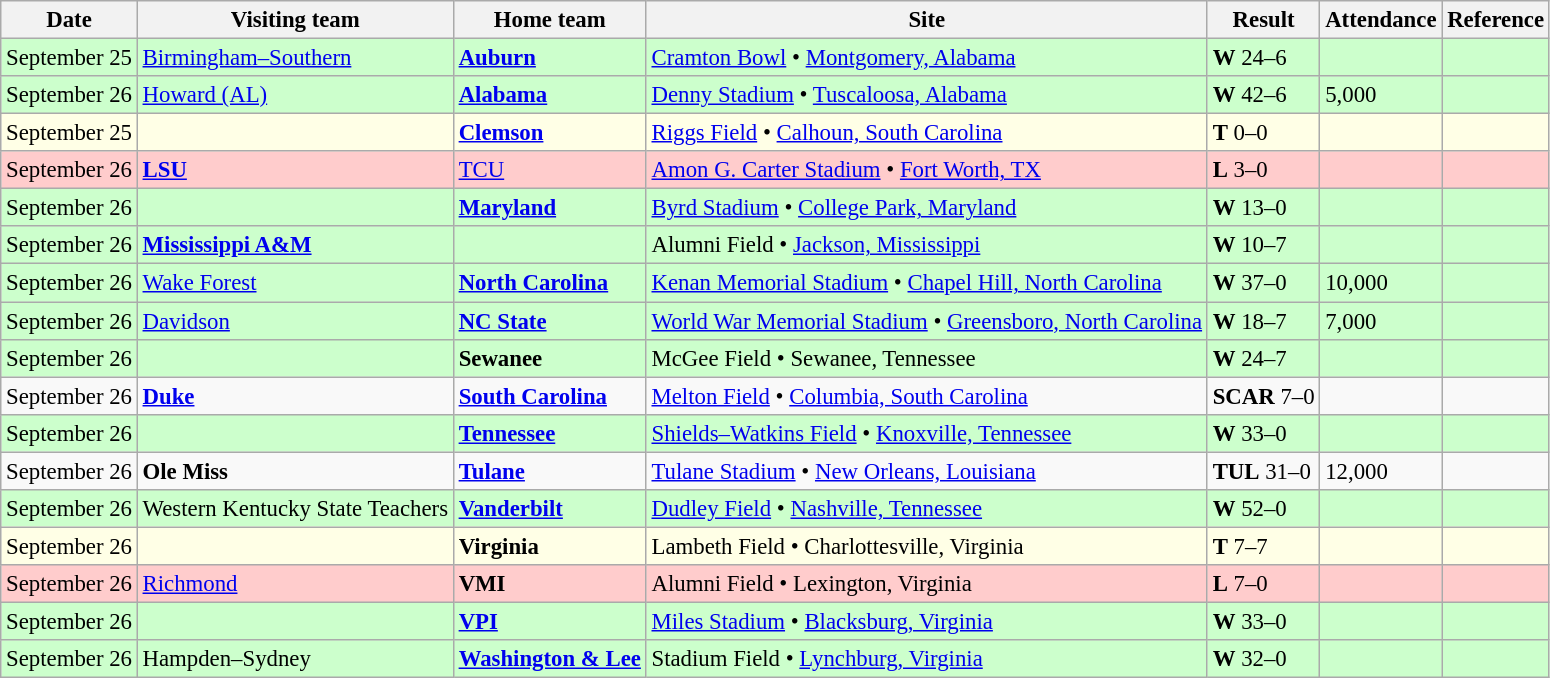<table class="wikitable" style="font-size:95%;">
<tr>
<th>Date</th>
<th>Visiting team</th>
<th>Home team</th>
<th>Site</th>
<th>Result</th>
<th>Attendance</th>
<th class="unsortable">Reference</th>
</tr>
<tr bgcolor=ccffcc>
<td>September 25</td>
<td><a href='#'>Birmingham–Southern</a></td>
<td><strong><a href='#'>Auburn</a></strong></td>
<td><a href='#'>Cramton Bowl</a> • <a href='#'>Montgomery, Alabama</a></td>
<td><strong>W</strong> 24–6</td>
<td></td>
<td></td>
</tr>
<tr bgcolor=ccffcc>
<td>September 26</td>
<td><a href='#'>Howard (AL)</a></td>
<td><strong><a href='#'>Alabama</a></strong></td>
<td><a href='#'>Denny Stadium</a> • <a href='#'>Tuscaloosa, Alabama</a></td>
<td><strong>W</strong> 42–6</td>
<td>5,000</td>
<td></td>
</tr>
<tr bgcolor=ffffe6>
<td>September 25</td>
<td></td>
<td><strong><a href='#'>Clemson</a></strong></td>
<td><a href='#'>Riggs Field</a> • <a href='#'>Calhoun, South Carolina</a></td>
<td><strong>T</strong> 0–0</td>
<td></td>
<td></td>
</tr>
<tr bgcolor=ffcccc>
<td>September 26</td>
<td><strong><a href='#'>LSU</a></strong></td>
<td><a href='#'>TCU</a></td>
<td><a href='#'>Amon G. Carter Stadium</a> • <a href='#'>Fort Worth, TX</a></td>
<td><strong>L</strong> 3–0</td>
<td></td>
<td></td>
</tr>
<tr bgcolor=ccffcc>
<td>September 26</td>
<td></td>
<td><strong><a href='#'>Maryland</a></strong></td>
<td><a href='#'>Byrd Stadium</a> • <a href='#'>College Park, Maryland</a></td>
<td><strong>W</strong> 13–0</td>
<td></td>
<td></td>
</tr>
<tr bgcolor=ccffcc>
<td>September 26</td>
<td><strong><a href='#'>Mississippi A&M</a></strong></td>
<td></td>
<td>Alumni Field • <a href='#'>Jackson, Mississippi</a></td>
<td><strong>W</strong> 10–7</td>
<td></td>
<td></td>
</tr>
<tr bgcolor=ccffcc>
<td>September 26</td>
<td><a href='#'>Wake Forest</a></td>
<td><strong><a href='#'>North Carolina</a></strong></td>
<td><a href='#'>Kenan Memorial Stadium</a> • <a href='#'>Chapel Hill, North Carolina</a></td>
<td><strong>W</strong> 37–0</td>
<td>10,000</td>
<td></td>
</tr>
<tr bgcolor=ccffcc>
<td>September 26</td>
<td><a href='#'>Davidson</a></td>
<td><strong><a href='#'>NC State</a></strong></td>
<td><a href='#'>World War Memorial Stadium</a> • <a href='#'>Greensboro, North Carolina</a></td>
<td><strong>W</strong> 18–7</td>
<td>7,000</td>
<td></td>
</tr>
<tr bgcolor=ccffcc>
<td>September 26</td>
<td></td>
<td><strong>Sewanee</strong></td>
<td>McGee Field • Sewanee, Tennessee</td>
<td><strong>W</strong> 24–7</td>
<td></td>
<td></td>
</tr>
<tr bgcolor=>
<td>September 26</td>
<td><strong><a href='#'>Duke</a></strong></td>
<td><strong><a href='#'>South Carolina</a></strong></td>
<td><a href='#'>Melton Field</a> • <a href='#'>Columbia, South Carolina</a></td>
<td><strong>SCAR</strong> 7–0</td>
<td></td>
<td></td>
</tr>
<tr bgcolor=ccffcc>
<td>September 26</td>
<td></td>
<td><strong><a href='#'>Tennessee</a></strong></td>
<td><a href='#'>Shields–Watkins Field</a> • <a href='#'>Knoxville, Tennessee</a></td>
<td><strong>W</strong> 33–0</td>
<td></td>
<td></td>
</tr>
<tr bgcolor=>
<td>September 26</td>
<td><strong>Ole Miss</strong></td>
<td><strong><a href='#'>Tulane</a></strong></td>
<td><a href='#'>Tulane Stadium</a> • <a href='#'>New Orleans, Louisiana</a></td>
<td><strong>TUL</strong> 31–0</td>
<td>12,000</td>
<td></td>
</tr>
<tr bgcolor=ccffcc>
<td>September 26</td>
<td>Western Kentucky State Teachers</td>
<td><strong><a href='#'>Vanderbilt</a></strong></td>
<td><a href='#'>Dudley Field</a> • <a href='#'>Nashville, Tennessee</a></td>
<td><strong>W</strong> 52–0</td>
<td></td>
<td></td>
</tr>
<tr bgcolor=ffffe6>
<td>September 26</td>
<td></td>
<td><strong>Virginia</strong></td>
<td>Lambeth Field • Charlottesville, Virginia</td>
<td><strong>T</strong> 7–7</td>
<td></td>
<td></td>
</tr>
<tr bgcolor=ffcccc>
<td>September 26</td>
<td><a href='#'>Richmond</a></td>
<td><strong>VMI</strong></td>
<td>Alumni Field • Lexington, Virginia</td>
<td><strong>L</strong> 7–0</td>
<td></td>
<td></td>
</tr>
<tr bgcolor=ccffcc>
<td>September 26</td>
<td></td>
<td><strong><a href='#'>VPI</a></strong></td>
<td><a href='#'>Miles Stadium</a> • <a href='#'>Blacksburg, Virginia</a></td>
<td><strong>W</strong> 33–0</td>
<td></td>
<td></td>
</tr>
<tr bgcolor=ccffcc>
<td>September 26</td>
<td>Hampden–Sydney</td>
<td><strong><a href='#'>Washington & Lee</a></strong></td>
<td>Stadium Field • <a href='#'>Lynchburg, Virginia</a></td>
<td><strong>W</strong> 32–0</td>
<td></td>
<td></td>
</tr>
</table>
